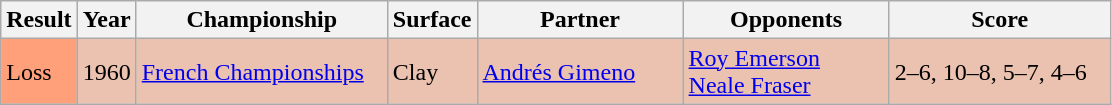<table class="sortable wikitable">
<tr>
<th>Result</th>
<th style="width:30px">Year</th>
<th style="width:160px">Championship</th>
<th style="width:50px">Surface</th>
<th style="width:130px">Partner</th>
<th style="width:130px">Opponents</th>
<th style="width:140px" class="unsortable">Score</th>
</tr>
<tr style="background:#ebc2af;">
<td style="background:#ffa07a;">Loss</td>
<td>1960</td>
<td><a href='#'>French Championships</a></td>
<td>Clay</td>
<td> <a href='#'>Andrés Gimeno</a></td>
<td> <a href='#'>Roy Emerson</a><br> <a href='#'>Neale Fraser</a></td>
<td>2–6, 10–8, 5–7, 4–6</td>
</tr>
</table>
